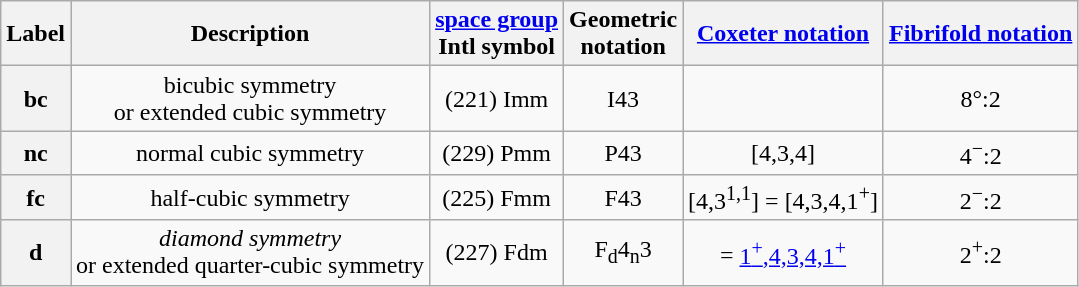<table class=wikitable>
<tr>
<th>Label</th>
<th>Description</th>
<th><a href='#'>space group</a><br>Intl symbol</th>
<th>Geometric<br>notation</th>
<th><a href='#'>Coxeter
notation</a></th>
<th><a href='#'>Fibrifold
notation</a></th>
</tr>
<tr align=center>
<th>bc</th>
<td>bicubic symmetry<br>or extended cubic symmetry</td>
<td>(221) Imm</td>
<td>I43</td>
<td><br></td>
<td>8°:2</td>
</tr>
<tr align=center>
<th>nc</th>
<td>normal cubic symmetry</td>
<td>(229) Pmm</td>
<td>P43</td>
<td>[4,3,4]<br></td>
<td>4<sup>−</sup>:2</td>
</tr>
<tr align=center>
<th>fc</th>
<td>half-cubic symmetry</td>
<td>(225) Fmm</td>
<td>F43</td>
<td>[4,3<sup>1,1</sup>] = [4,3,4,1<sup>+</sup>]<br></td>
<td>2<sup>−</sup>:2</td>
</tr>
<tr align=center>
<th>d</th>
<td><em>diamond symmetry</em><br>or extended quarter-cubic symmetry</td>
<td>(227) Fdm</td>
<td>F<sub>d</sub>4<sub>n</sub>3</td>
<td> = <a href='#'>1<sup>+</sup>,4,3,4,1<sup>+</sup></a><br></td>
<td>2<sup>+</sup>:2</td>
</tr>
</table>
